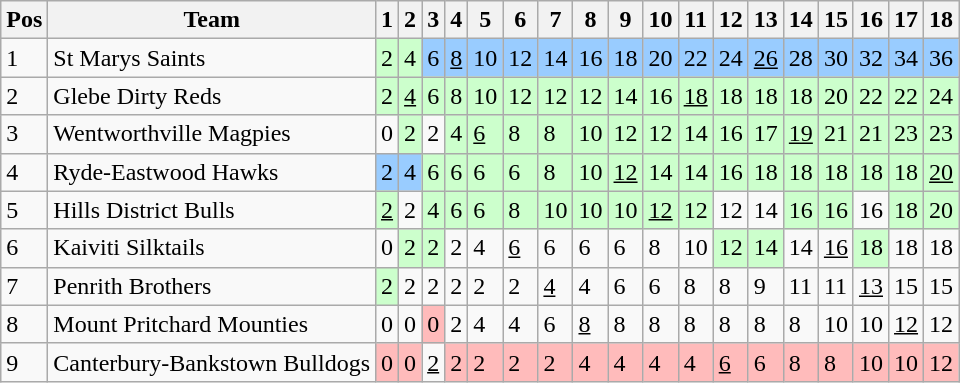<table class="wikitable">
<tr>
<th>Pos</th>
<th>Team</th>
<th>1</th>
<th>2</th>
<th>3</th>
<th>4</th>
<th>5</th>
<th>6</th>
<th>7</th>
<th>8</th>
<th>9</th>
<th>10</th>
<th>11</th>
<th>12</th>
<th>13</th>
<th>14</th>
<th>15</th>
<th>16</th>
<th>17</th>
<th>18</th>
</tr>
<tr>
<td>1</td>
<td> St Marys Saints</td>
<td style="background:#ccffcc;">2</td>
<td style="background:#ccffcc;">4</td>
<td style="background:#99ccff;">6</td>
<td style="background:#99ccff;"><u>8</u></td>
<td style="background:#99ccff;">10</td>
<td style="background:#99ccff;">12</td>
<td style="background:#99ccff;">14</td>
<td style="background:#99ccff;">16</td>
<td style="background:#99ccff;">18</td>
<td style="background:#99ccff;">20</td>
<td style="background:#99ccff;">22</td>
<td style="background:#99ccff;">24</td>
<td style="background:#99ccff;"><u>26</u></td>
<td style="background:#99ccff;">28</td>
<td style="background:#99ccff;">30</td>
<td style="background:#99ccff;">32</td>
<td style="background:#99ccff;">34</td>
<td style="background:#99ccff;">36</td>
</tr>
<tr>
<td>2</td>
<td> Glebe Dirty Reds</td>
<td style="background:#ccffcc;">2</td>
<td style="background:#ccffcc;"><u>4</u></td>
<td style="background:#ccffcc;">6</td>
<td style="background:#ccffcc;">8</td>
<td style="background:#ccffcc;">10</td>
<td style="background:#ccffcc;">12</td>
<td style="background:#ccffcc;">12</td>
<td style="background:#ccffcc;">12</td>
<td style="background:#ccffcc;">14</td>
<td style="background:#ccffcc;">16</td>
<td style="background:#ccffcc;"><u>18</u></td>
<td style="background:#ccffcc;">18</td>
<td style="background:#ccffcc;">18</td>
<td style="background:#ccffcc;">18</td>
<td style="background:#ccffcc;">20</td>
<td style="background:#ccffcc;">22</td>
<td style="background:#ccffcc;">22</td>
<td style="background:#ccffcc;">24</td>
</tr>
<tr>
<td>3</td>
<td> Wentworthville Magpies</td>
<td>0</td>
<td style="background:#ccffcc;">2</td>
<td>2</td>
<td style="background:#ccffcc;">4</td>
<td style="background:#ccffcc;"><u>6</u></td>
<td style="background:#ccffcc;">8</td>
<td style="background:#ccffcc;">8</td>
<td style="background:#ccffcc;">10</td>
<td style="background:#ccffcc;">12</td>
<td style="background:#ccffcc;">12</td>
<td style="background:#ccffcc;">14</td>
<td style="background:#ccffcc;">16</td>
<td style="background:#ccffcc;">17</td>
<td style="background:#ccffcc;"><u>19</u></td>
<td style="background:#ccffcc;">21</td>
<td style="background:#ccffcc;">21</td>
<td style="background:#ccffcc;">23</td>
<td style="background:#ccffcc;">23</td>
</tr>
<tr>
<td>4</td>
<td> Ryde-Eastwood Hawks</td>
<td style="background:#99ccff;">2</td>
<td style="background:#99ccff;">4</td>
<td style="background:#ccffcc;">6</td>
<td style="background:#ccffcc;">6</td>
<td style="background:#ccffcc;">6</td>
<td style="background:#ccffcc;">6</td>
<td style="background:#ccffcc;">8</td>
<td style="background:#ccffcc;">10</td>
<td style="background:#ccffcc;"><u>12</u></td>
<td style="background:#ccffcc;">14</td>
<td style="background:#ccffcc;">14</td>
<td style="background:#ccffcc;">16</td>
<td style="background:#ccffcc;">18</td>
<td style="background:#ccffcc;">18</td>
<td style="background:#ccffcc;">18</td>
<td style="background:#ccffcc;">18</td>
<td style="background:#ccffcc;">18</td>
<td style="background:#ccffcc;"><u>20</u></td>
</tr>
<tr>
<td>5</td>
<td> Hills District Bulls</td>
<td style="background:#ccffcc;"><u>2</u></td>
<td>2</td>
<td style="background:#ccffcc;">4</td>
<td style="background:#ccffcc;">6</td>
<td style="background:#ccffcc;">6</td>
<td style="background:#ccffcc;">8</td>
<td style="background:#ccffcc;">10</td>
<td style="background:#ccffcc;">10</td>
<td style="background:#ccffcc;">10</td>
<td style="background:#ccffcc;"><u>12</u></td>
<td style="background:#ccffcc;">12</td>
<td>12</td>
<td>14</td>
<td style="background:#ccffcc;">16</td>
<td style="background:#ccffcc;">16</td>
<td>16</td>
<td style="background:#ccffcc;">18</td>
<td style="background:#ccffcc;">20</td>
</tr>
<tr>
<td>6</td>
<td> Kaiviti Silktails</td>
<td>0</td>
<td style="background:#ccffcc;">2</td>
<td style="background:#ccffcc;">2</td>
<td>2</td>
<td>4</td>
<td><u>6</u></td>
<td>6</td>
<td>6</td>
<td>6</td>
<td>8</td>
<td>10</td>
<td style="background:#ccffcc;">12</td>
<td style="background:#ccffcc;">14</td>
<td>14</td>
<td><u>16</u></td>
<td style="background:#ccffcc;">18</td>
<td>18</td>
<td>18</td>
</tr>
<tr>
<td>7</td>
<td> Penrith Brothers</td>
<td style="background:#ccffcc;">2</td>
<td>2</td>
<td>2</td>
<td>2</td>
<td>2</td>
<td>2</td>
<td><u>4</u></td>
<td>4</td>
<td>6</td>
<td>6</td>
<td>8</td>
<td>8</td>
<td>9</td>
<td>11</td>
<td>11</td>
<td><u>13</u></td>
<td>15</td>
<td>15</td>
</tr>
<tr>
<td>8</td>
<td> Mount Pritchard Mounties</td>
<td>0</td>
<td>0</td>
<td style="background:#ffbbbb;">0</td>
<td>2</td>
<td>4</td>
<td>4</td>
<td>6</td>
<td><u>8</u></td>
<td>8</td>
<td>8</td>
<td>8</td>
<td>8</td>
<td>8</td>
<td>8</td>
<td>10</td>
<td>10</td>
<td><u>12</u></td>
<td>12</td>
</tr>
<tr>
<td>9</td>
<td> Canterbury-Bankstown Bulldogs</td>
<td style="background:#ffbbbb;">0</td>
<td style="background:#ffbbbb;">0</td>
<td><u>2</u></td>
<td style="background:#ffbbbb;">2</td>
<td style="background:#ffbbbb;">2</td>
<td style="background:#ffbbbb;">2</td>
<td style="background:#ffbbbb;">2</td>
<td style="background:#ffbbbb;">4</td>
<td style="background:#ffbbbb;">4</td>
<td style="background:#ffbbbb;">4</td>
<td style="background:#ffbbbb;">4</td>
<td style="background:#ffbbbb;"><u>6</u></td>
<td style="background:#ffbbbb;">6</td>
<td style="background:#ffbbbb;">8</td>
<td style="background:#ffbbbb;">8</td>
<td style="background:#ffbbbb;">10</td>
<td style="background:#ffbbbb;">10</td>
<td style="background:#ffbbbb;">12</td>
</tr>
</table>
